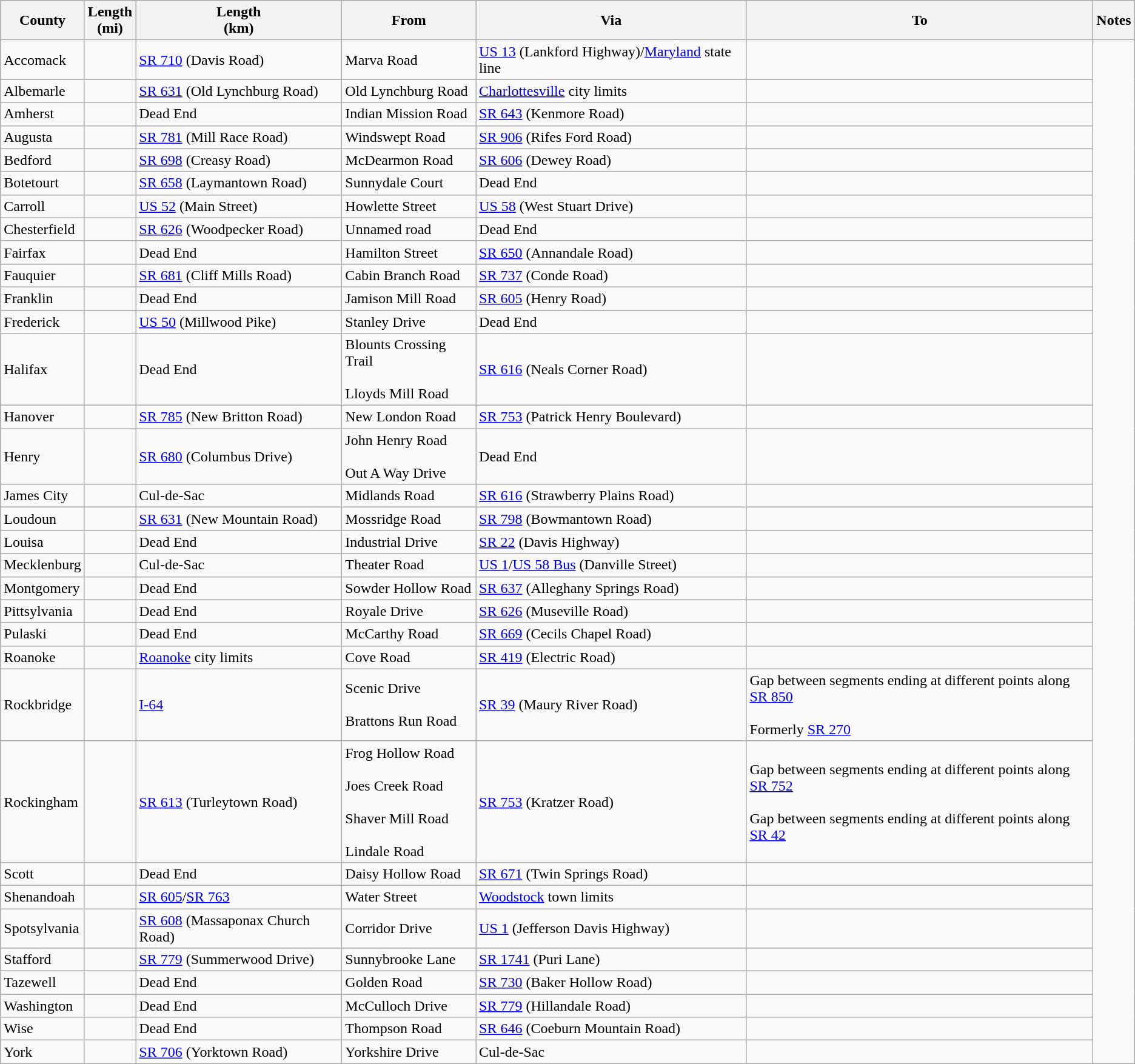<table class="wikitable sortable">
<tr>
<th>County</th>
<th>Length<br>(mi)</th>
<th>Length<br>(km)</th>
<th class="unsortable">From</th>
<th class="unsortable">Via</th>
<th class="unsortable">To</th>
<th class="unsortable">Notes</th>
</tr>
<tr>
<td id="Accomack">Accomack</td>
<td></td>
<td><a href='#'>SR 710</a> (Davis Road)</td>
<td>Marva Road</td>
<td><a href='#'>US 13</a> (Lankford Highway)/<a href='#'>Maryland</a> state line</td>
<td></td>
</tr>
<tr>
<td id="Albemarle">Albemarle</td>
<td></td>
<td><a href='#'>SR 631</a> (Old Lynchburg Road)</td>
<td>Old Lynchburg Road</td>
<td><a href='#'>Charlottesville</a> city limits</td>
<td><br>
</td>
</tr>
<tr>
<td id="Amherst">Amherst</td>
<td></td>
<td>Dead End</td>
<td>Indian Mission Road</td>
<td><a href='#'>SR 643</a> (Kenmore Road)</td>
<td><br>
</td>
</tr>
<tr>
<td id="Augusta">Augusta</td>
<td></td>
<td><a href='#'>SR 781</a> (Mill Race Road)</td>
<td>Windswept Road</td>
<td><a href='#'>SR 906</a> (Rifes Ford Road)</td>
<td><br></td>
</tr>
<tr>
<td id="Bedford">Bedford</td>
<td></td>
<td><a href='#'>SR 698</a> (Creasy Road)</td>
<td>McDearmon Road</td>
<td><a href='#'>SR 606</a> (Dewey Road)</td>
<td><br></td>
</tr>
<tr>
<td id="Botetourt">Botetourt</td>
<td></td>
<td><a href='#'>SR 658</a> (Laymantown Road)</td>
<td>Sunnydale Court</td>
<td>Dead End</td>
<td><br>



</td>
</tr>
<tr>
<td id="Carroll">Carroll</td>
<td></td>
<td><a href='#'>US 52</a> (Main Street)</td>
<td>Howlette Street</td>
<td><a href='#'>US 58</a> (West Stuart Drive)</td>
<td><br>
</td>
</tr>
<tr>
<td id="Chesterfield">Chesterfield</td>
<td></td>
<td><a href='#'>SR 626</a> (Woodpecker Road)</td>
<td>Unnamed road</td>
<td>Dead End</td>
<td><br>





</td>
</tr>
<tr>
<td id="Fairfax">Fairfax</td>
<td></td>
<td>Dead End</td>
<td>Hamilton Street</td>
<td><a href='#'>SR 650</a> (Annandale Road)</td>
<td></td>
</tr>
<tr>
<td id="Fauquier">Fauquier</td>
<td></td>
<td><a href='#'>SR 681</a> (Cliff Mills Road)</td>
<td>Cabin Branch Road</td>
<td><a href='#'>SR 737</a> (Conde Road)</td>
<td><br>
</td>
</tr>
<tr>
<td id="Franklin">Franklin</td>
<td></td>
<td>Dead End</td>
<td>Jamison Mill Road</td>
<td><a href='#'>SR 605</a> (Henry Road)</td>
<td></td>
</tr>
<tr>
<td id="Frederick">Frederick</td>
<td></td>
<td><a href='#'>US 50</a> (Millwood Pike)</td>
<td>Stanley Drive</td>
<td>Dead End</td>
<td><br>




</td>
</tr>
<tr>
<td id="Halifax">Halifax</td>
<td></td>
<td>Dead End</td>
<td>Blounts Crossing Trail<br><br>Lloyds Mill Road</td>
<td><a href='#'>SR 616</a> (Neals Corner Road)</td>
<td></td>
</tr>
<tr>
<td id="Hanover">Hanover</td>
<td></td>
<td><a href='#'>SR 785</a> (New Britton Road)</td>
<td>New London Road</td>
<td><a href='#'>SR 753</a> (Patrick Henry Boulevard)</td>
<td><br></td>
</tr>
<tr>
<td id="Henry">Henry</td>
<td></td>
<td><a href='#'>SR 680</a> (Columbus Drive)</td>
<td>John Henry Road<br><br>Out A Way Drive</td>
<td>Dead End</td>
<td><br>
</td>
</tr>
<tr>
<td id="James City">James City</td>
<td></td>
<td>Cul-de-Sac</td>
<td>Midlands Road</td>
<td><a href='#'>SR 616</a> (Strawberry Plains Road)</td>
<td><br>



</td>
</tr>
<tr>
<td id="Loudoun">Loudoun</td>
<td></td>
<td><a href='#'>SR 631</a> (New Mountain Road)</td>
<td>Mossridge Road</td>
<td><a href='#'>SR 798</a> (Bowmantown Road)</td>
<td></td>
</tr>
<tr>
<td id="Louisa">Louisa</td>
<td></td>
<td>Dead End</td>
<td>Industrial Drive</td>
<td><a href='#'>SR 22</a> (Davis Highway)</td>
<td><br>

</td>
</tr>
<tr>
<td id="Mecklenburg">Mecklenburg</td>
<td></td>
<td>Cul-de-Sac</td>
<td>Theater Road</td>
<td><a href='#'>US 1</a>/<a href='#'>US 58 Bus</a> (Danville Street)</td>
<td><br></td>
</tr>
<tr>
<td id="Montgomery">Montgomery</td>
<td></td>
<td>Dead End</td>
<td>Sowder Hollow Road</td>
<td><a href='#'>SR 637</a> (Alleghany Springs Road)</td>
<td><br>






</td>
</tr>
<tr>
<td id="Pittsylvania">Pittsylvania</td>
<td></td>
<td>Dead End</td>
<td>Royale Drive</td>
<td><a href='#'>SR 626</a> (Museville Road)</td>
<td><br>


</td>
</tr>
<tr>
<td id="Pulaski">Pulaski</td>
<td></td>
<td>Dead End</td>
<td>McCarthy Road</td>
<td><a href='#'>SR 669</a> (Cecils Chapel Road)</td>
<td><br>
</td>
</tr>
<tr>
<td id="Roanoke">Roanoke</td>
<td></td>
<td><a href='#'>Roanoke</a> city limits</td>
<td>Cove Road</td>
<td><a href='#'>SR 419</a> (Electric Road)</td>
<td></td>
</tr>
<tr>
<td id="Rockbridge">Rockbridge</td>
<td></td>
<td><a href='#'>I-64</a></td>
<td>Scenic Drive<br><br>Brattons Run Road</td>
<td><a href='#'>SR 39</a> (Maury River Road)</td>
<td>Gap between segments ending at different points along <a href='#'>SR 850</a><br><br>Formerly <a href='#'>SR 270</a></td>
</tr>
<tr>
<td id="Rockingham">Rockingham</td>
<td></td>
<td><a href='#'>SR 613</a> (Turleytown Road)</td>
<td>Frog Hollow Road<br><br>Joes Creek Road<br><br>Shaver Mill Road<br><br>Lindale Road</td>
<td><a href='#'>SR 753</a> (Kratzer Road)</td>
<td>Gap between segments ending at different points along <a href='#'>SR 752</a><br><br>Gap between segments ending at different points along <a href='#'>SR 42</a><br></td>
</tr>
<tr>
<td id="Scott">Scott</td>
<td></td>
<td>Dead End</td>
<td>Daisy Hollow Road</td>
<td><a href='#'>SR 671</a> (Twin Springs Road)</td>
<td></td>
</tr>
<tr>
<td id="Shenandoah">Shenandoah</td>
<td></td>
<td><a href='#'>SR 605</a>/<a href='#'>SR 763</a></td>
<td>Water Street</td>
<td><a href='#'>Woodstock</a> town limits</td>
<td><br>
</td>
</tr>
<tr>
<td id="Spotsylvania">Spotsylvania</td>
<td></td>
<td><a href='#'>SR 608</a> (Massaponax Church Road)</td>
<td>Corridor Drive</td>
<td><a href='#'>US 1</a> (Jefferson Davis Highway)</td>
<td></td>
</tr>
<tr>
<td id="Stafford">Stafford</td>
<td></td>
<td><a href='#'>SR 779</a> (Summerwood Drive)</td>
<td>Sunnybrooke Lane</td>
<td><a href='#'>SR 1741</a> (Puri Lane)</td>
<td><br>
</td>
</tr>
<tr>
<td id="Tazewell">Tazewell</td>
<td></td>
<td>Dead End</td>
<td>Golden Road</td>
<td><a href='#'>SR 730</a> (Baker Hollow Road)</td>
<td><br></td>
</tr>
<tr>
<td id="Washington">Washington</td>
<td></td>
<td>Dead End</td>
<td>McCulloch Drive</td>
<td><a href='#'>SR 779</a> (Hillandale Road)</td>
<td><br></td>
</tr>
<tr>
<td id="Wise">Wise</td>
<td></td>
<td>Dead End</td>
<td>Thompson Road</td>
<td><a href='#'>SR 646</a> (Coeburn Mountain Road)</td>
<td><br></td>
</tr>
<tr>
<td id="York">York</td>
<td></td>
<td><a href='#'>SR 706</a> (Yorktown Road)</td>
<td>Yorkshire Drive</td>
<td>Cul-de-Sac</td>
<td></td>
</tr>
</table>
